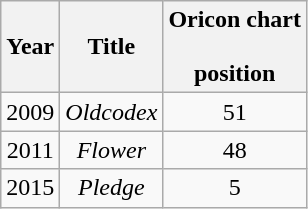<table class="wikitable" style="text-align: center">
<tr>
<th>Year</th>
<th>Title</th>
<th>Oricon chart <br><br>position</th>
</tr>
<tr>
<td>2009</td>
<td><em>Oldcodex</em></td>
<td>51</td>
</tr>
<tr>
<td>2011</td>
<td><em>Flower</em></td>
<td>48</td>
</tr>
<tr>
<td>2015</td>
<td><em>Pledge</em></td>
<td>5</td>
</tr>
</table>
